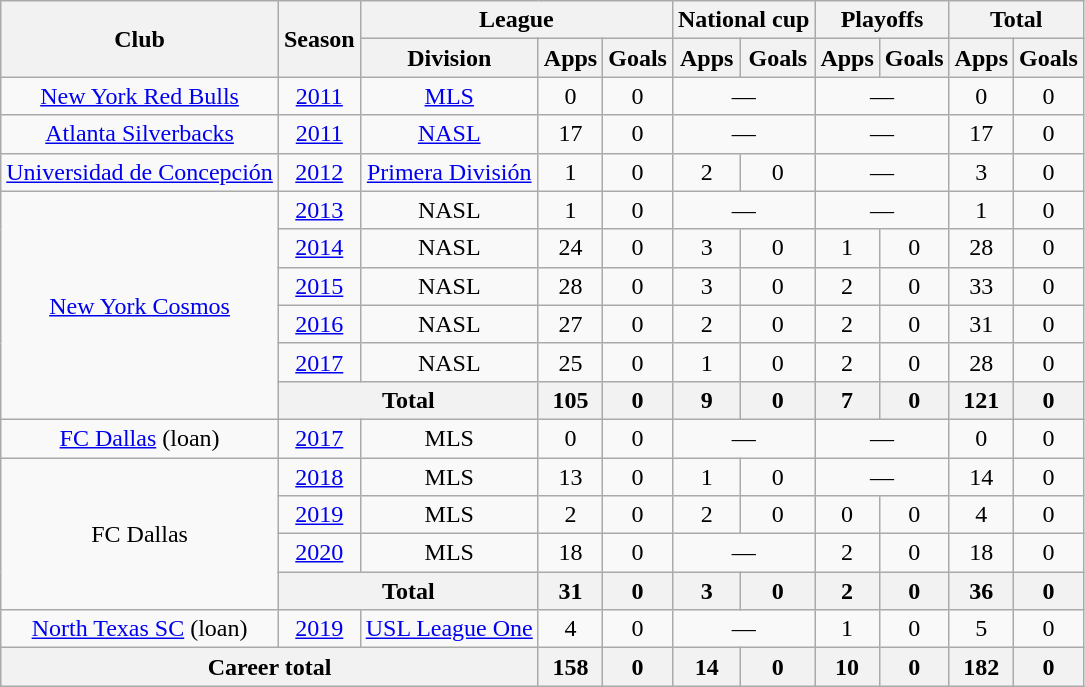<table class="wikitable" style="text-align:center">
<tr>
<th rowspan="2">Club</th>
<th rowspan="2">Season</th>
<th colspan="3">League</th>
<th colspan="2">National cup</th>
<th colspan="2">Playoffs</th>
<th colspan="2">Total</th>
</tr>
<tr>
<th>Division</th>
<th>Apps</th>
<th>Goals</th>
<th>Apps</th>
<th>Goals</th>
<th>Apps</th>
<th>Goals</th>
<th>Apps</th>
<th>Goals</th>
</tr>
<tr>
<td><a href='#'>New York Red Bulls</a></td>
<td><a href='#'>2011</a></td>
<td><a href='#'>MLS</a></td>
<td>0</td>
<td>0</td>
<td colspan="2">—</td>
<td colspan="2">—</td>
<td>0</td>
<td>0</td>
</tr>
<tr>
<td><a href='#'>Atlanta Silverbacks</a></td>
<td><a href='#'>2011</a></td>
<td><a href='#'>NASL</a></td>
<td>17</td>
<td>0</td>
<td colspan="2">—</td>
<td colspan="2">—</td>
<td>17</td>
<td>0</td>
</tr>
<tr>
<td><a href='#'>Universidad de Concepción</a></td>
<td><a href='#'>2012</a></td>
<td><a href='#'>Primera División</a></td>
<td>1</td>
<td>0</td>
<td>2</td>
<td>0</td>
<td colspan="2">—</td>
<td>3</td>
<td>0</td>
</tr>
<tr>
<td rowspan="6"><a href='#'>New York Cosmos</a></td>
<td><a href='#'>2013</a></td>
<td>NASL</td>
<td>1</td>
<td>0</td>
<td colspan="2">—</td>
<td colspan="2">—</td>
<td>1</td>
<td>0</td>
</tr>
<tr>
<td><a href='#'>2014</a></td>
<td>NASL</td>
<td>24</td>
<td>0</td>
<td>3</td>
<td>0</td>
<td>1</td>
<td>0</td>
<td>28</td>
<td>0</td>
</tr>
<tr>
<td><a href='#'>2015</a></td>
<td>NASL</td>
<td>28</td>
<td>0</td>
<td>3</td>
<td>0</td>
<td>2</td>
<td>0</td>
<td>33</td>
<td>0</td>
</tr>
<tr>
<td><a href='#'>2016</a></td>
<td>NASL</td>
<td>27</td>
<td>0</td>
<td>2</td>
<td>0</td>
<td>2</td>
<td>0</td>
<td>31</td>
<td>0</td>
</tr>
<tr>
<td><a href='#'>2017</a></td>
<td>NASL</td>
<td>25</td>
<td>0</td>
<td>1</td>
<td>0</td>
<td>2</td>
<td>0</td>
<td>28</td>
<td>0</td>
</tr>
<tr>
<th colspan="2">Total</th>
<th>105</th>
<th>0</th>
<th>9</th>
<th>0</th>
<th>7</th>
<th>0</th>
<th>121</th>
<th>0</th>
</tr>
<tr>
<td><a href='#'>FC Dallas</a> (loan)</td>
<td><a href='#'>2017</a></td>
<td>MLS</td>
<td>0</td>
<td>0</td>
<td colspan="2">—</td>
<td colspan="2">—</td>
<td>0</td>
<td>0</td>
</tr>
<tr>
<td rowspan="4">FC Dallas</td>
<td><a href='#'>2018</a></td>
<td>MLS</td>
<td>13</td>
<td>0</td>
<td>1</td>
<td>0</td>
<td colspan="2">—</td>
<td>14</td>
<td>0</td>
</tr>
<tr>
<td><a href='#'>2019</a></td>
<td>MLS</td>
<td>2</td>
<td>0</td>
<td>2</td>
<td>0</td>
<td>0</td>
<td>0</td>
<td>4</td>
<td>0</td>
</tr>
<tr>
<td><a href='#'>2020</a></td>
<td>MLS</td>
<td>18</td>
<td>0</td>
<td colspan="2">—</td>
<td>2</td>
<td>0</td>
<td>18</td>
<td>0</td>
</tr>
<tr>
<th colspan="2">Total</th>
<th>31</th>
<th>0</th>
<th>3</th>
<th>0</th>
<th>2</th>
<th>0</th>
<th>36</th>
<th>0</th>
</tr>
<tr>
<td><a href='#'>North Texas SC</a> (loan)</td>
<td><a href='#'>2019</a></td>
<td><a href='#'>USL League One</a></td>
<td>4</td>
<td>0</td>
<td colspan="2">—</td>
<td>1</td>
<td>0</td>
<td>5</td>
<td>0</td>
</tr>
<tr>
<th colspan="3">Career total</th>
<th>158</th>
<th>0</th>
<th>14</th>
<th>0</th>
<th>10</th>
<th>0</th>
<th>182</th>
<th>0</th>
</tr>
</table>
